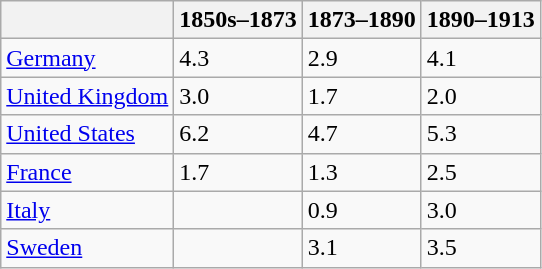<table class="wikitable floatright">
<tr>
<th></th>
<th>1850s–1873</th>
<th>1873–1890</th>
<th>1890–1913</th>
</tr>
<tr>
<td><a href='#'>Germany</a></td>
<td>4.3</td>
<td>2.9</td>
<td>4.1</td>
</tr>
<tr>
<td><a href='#'>United Kingdom</a></td>
<td>3.0</td>
<td>1.7</td>
<td>2.0</td>
</tr>
<tr>
<td><a href='#'>United States</a></td>
<td>6.2</td>
<td>4.7</td>
<td>5.3</td>
</tr>
<tr>
<td><a href='#'>France</a></td>
<td>1.7</td>
<td>1.3</td>
<td>2.5</td>
</tr>
<tr>
<td><a href='#'>Italy</a></td>
<td></td>
<td>0.9</td>
<td>3.0</td>
</tr>
<tr>
<td><a href='#'>Sweden</a></td>
<td></td>
<td>3.1</td>
<td>3.5</td>
</tr>
</table>
